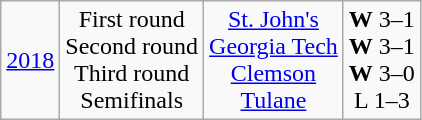<table class="wikitable">
<tr style="text-align:center;">
<td><a href='#'>2018</a></td>
<td>First round<br>Second round<br>Third round<br>Semifinals</td>
<td><a href='#'>St. John's</a><br><a href='#'>Georgia Tech</a><br><a href='#'>Clemson</a><br><a href='#'>Tulane</a></td>
<td><strong>W</strong> 3–1<br><strong>W</strong> 3–1<br><strong>W</strong> 3–0<br>L 1–3</td>
</tr>
</table>
